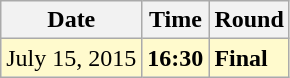<table class="wikitable">
<tr>
<th>Date</th>
<th>Time</th>
<th>Round</th>
</tr>
<tr style=background:lemonchiffon>
<td>July 15, 2015</td>
<td><strong>16:30</strong></td>
<td><strong>Final</strong></td>
</tr>
</table>
